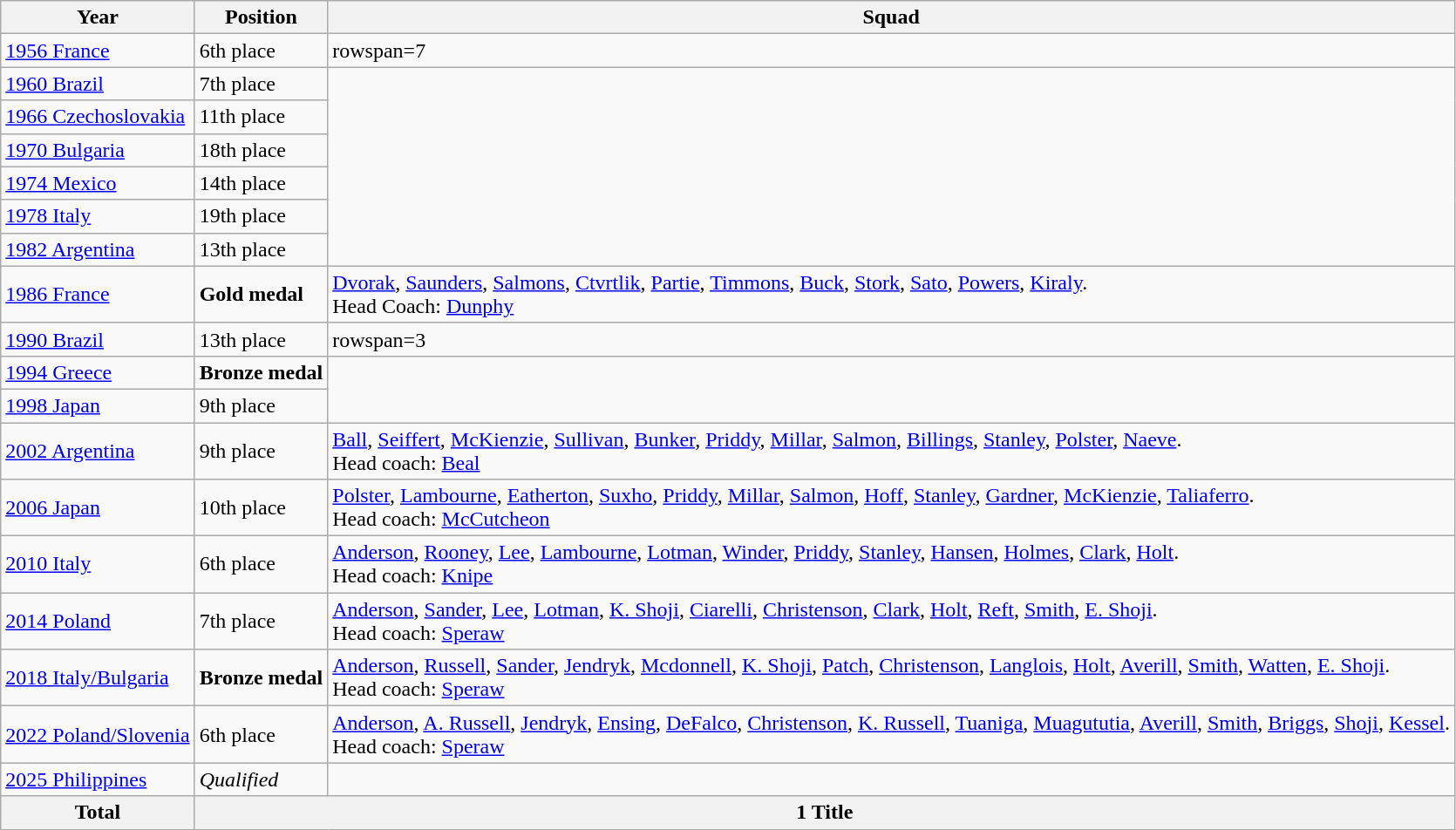<table class="wikitable" style="text-align: center;">
<tr>
<th>Year</th>
<th>Position</th>
<th>Squad</th>
</tr>
<tr style="text-align:left;">
<td><a href='#'>1956 France</a></td>
<td>6th place</td>
<td>rowspan=7 </td>
</tr>
<tr style="text-align:left;">
<td><a href='#'>1960 Brazil</a></td>
<td>7th place</td>
</tr>
<tr style="text-align:left;">
<td><a href='#'>1966 Czechoslovakia</a></td>
<td>11th place</td>
</tr>
<tr style="text-align:left;">
<td><a href='#'>1970 Bulgaria</a></td>
<td>18th place</td>
</tr>
<tr style="text-align:left;">
<td><a href='#'>1974 Mexico</a></td>
<td>14th place</td>
</tr>
<tr style="text-align:left;">
<td><a href='#'>1978 Italy</a></td>
<td>19th place</td>
</tr>
<tr style="text-align:left;">
<td><a href='#'>1982 Argentina</a></td>
<td>13th place</td>
</tr>
<tr style="text-align:left;">
<td><a href='#'>1986 France</a></td>
<td> <strong>Gold medal</strong></td>
<td><a href='#'>Dvorak</a>, <a href='#'>Saunders</a>, <a href='#'>Salmons</a>, <a href='#'>Ctvrtlik</a>, <a href='#'>Partie</a>, <a href='#'>Timmons</a>, <a href='#'>Buck</a>, <a href='#'>Stork</a>, <a href='#'>Sato</a>, <a href='#'>Powers</a>, <a href='#'>Kiraly</a>. <br>Head Coach: <a href='#'>Dunphy</a></td>
</tr>
<tr style="text-align:left;">
<td><a href='#'>1990 Brazil</a></td>
<td>13th place</td>
<td>rowspan=3 </td>
</tr>
<tr style="text-align:left;">
<td><a href='#'>1994 Greece</a></td>
<td> <strong>Bronze medal</strong></td>
</tr>
<tr style="text-align:left;">
<td><a href='#'>1998 Japan</a></td>
<td>9th place</td>
</tr>
<tr style="text-align:left;">
<td><a href='#'>2002 Argentina</a></td>
<td>9th place</td>
<td><a href='#'>Ball</a>, <a href='#'>Seiffert</a>, <a href='#'>McKienzie</a>, <a href='#'>Sullivan</a>, <a href='#'>Bunker</a>, <a href='#'>Priddy</a>, <a href='#'>Millar</a>, <a href='#'>Salmon</a>, <a href='#'>Billings</a>, <a href='#'>Stanley</a>, <a href='#'>Polster</a>, <a href='#'>Naeve</a>. <br>Head coach: <a href='#'>Beal</a></td>
</tr>
<tr style="text-align:left;">
<td><a href='#'>2006 Japan</a></td>
<td>10th place</td>
<td><a href='#'>Polster</a>, <a href='#'>Lambourne</a>, <a href='#'>Eatherton</a>, <a href='#'>Suxho</a>, <a href='#'>Priddy</a>, <a href='#'>Millar</a>, <a href='#'>Salmon</a>, <a href='#'>Hoff</a>, <a href='#'>Stanley</a>, <a href='#'>Gardner</a>, <a href='#'>McKienzie</a>, <a href='#'>Taliaferro</a>. <br>Head coach: <a href='#'>McCutcheon</a></td>
</tr>
<tr style="text-align:left;">
<td><a href='#'>2010 Italy</a></td>
<td>6th place</td>
<td><a href='#'>Anderson</a>, <a href='#'>Rooney</a>, <a href='#'>Lee</a>, <a href='#'>Lambourne</a>, <a href='#'>Lotman</a>, <a href='#'>Winder</a>, <a href='#'>Priddy</a>, <a href='#'>Stanley</a>, <a href='#'>Hansen</a>, <a href='#'>Holmes</a>, <a href='#'>Clark</a>, <a href='#'>Holt</a>. <br>Head coach: <a href='#'>Knipe</a></td>
</tr>
<tr style="text-align:left;">
<td><a href='#'>2014 Poland</a></td>
<td>7th place</td>
<td><a href='#'>Anderson</a>, <a href='#'>Sander</a>, <a href='#'>Lee</a>, <a href='#'>Lotman</a>, <a href='#'>K. Shoji</a>, <a href='#'>Ciarelli</a>, <a href='#'>Christenson</a>, <a href='#'>Clark</a>, <a href='#'>Holt</a>, <a href='#'>Reft</a>, <a href='#'>Smith</a>, <a href='#'>E. Shoji</a>. <br>Head coach: <a href='#'>Speraw</a></td>
</tr>
<tr style="text-align:left;">
<td><a href='#'>2018 Italy/Bulgaria</a></td>
<td> <strong>Bronze medal</strong></td>
<td><a href='#'>Anderson</a>, <a href='#'>Russell</a>, <a href='#'>Sander</a>, <a href='#'>Jendryk</a>, <a href='#'>Mcdonnell</a>, <a href='#'>K. Shoji</a>, <a href='#'>Patch</a>, <a href='#'>Christenson</a>, <a href='#'>Langlois</a>, <a href='#'>Holt</a>, <a href='#'>Averill</a>, <a href='#'>Smith</a>, <a href='#'>Watten</a>, <a href='#'>E. Shoji</a>. <br>Head coach: <a href='#'>Speraw</a></td>
</tr>
<tr style="text-align:left;">
<td><a href='#'>2022 Poland/Slovenia</a></td>
<td>6th place</td>
<td><a href='#'>Anderson</a>, <a href='#'>A. Russell</a>, <a href='#'>Jendryk</a>, <a href='#'>Ensing</a>, <a href='#'>DeFalco</a>, <a href='#'>Christenson</a>, <a href='#'>K. Russell</a>, <a href='#'>Tuaniga</a>, <a href='#'>Muagututia</a>, <a href='#'>Averill</a>, <a href='#'>Smith</a>, <a href='#'>Briggs</a>, <a href='#'>Shoji</a>, <a href='#'>Kessel</a>. <br>Head coach: <a href='#'>Speraw</a></td>
</tr>
<tr style="text-align:left;">
<td><a href='#'>2025 Philippines</a></td>
<td><em>Qualified</em></td>
<td></td>
</tr>
<tr>
<th>Total</th>
<th colspan="2">1 Title</th>
</tr>
</table>
